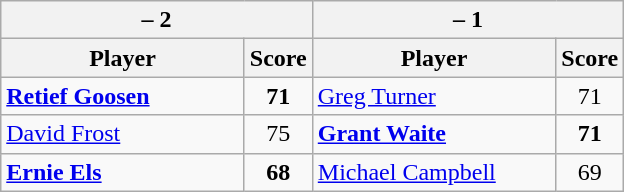<table class=wikitable>
<tr>
<th colspan=2> – 2</th>
<th colspan=2> – 1</th>
</tr>
<tr>
<th width=155>Player</th>
<th>Score</th>
<th width=155>Player</th>
<th>Score</th>
</tr>
<tr>
<td><strong><a href='#'>Retief Goosen</a></strong></td>
<td align=center><strong>71</strong></td>
<td><a href='#'>Greg Turner</a></td>
<td align=center>71</td>
</tr>
<tr>
<td><a href='#'>David Frost</a></td>
<td align=center>75</td>
<td><strong><a href='#'>Grant Waite</a></strong></td>
<td align=center><strong>71</strong></td>
</tr>
<tr>
<td><strong><a href='#'>Ernie Els</a></strong></td>
<td align=center><strong>68</strong></td>
<td><a href='#'>Michael Campbell</a></td>
<td align=center>69</td>
</tr>
</table>
